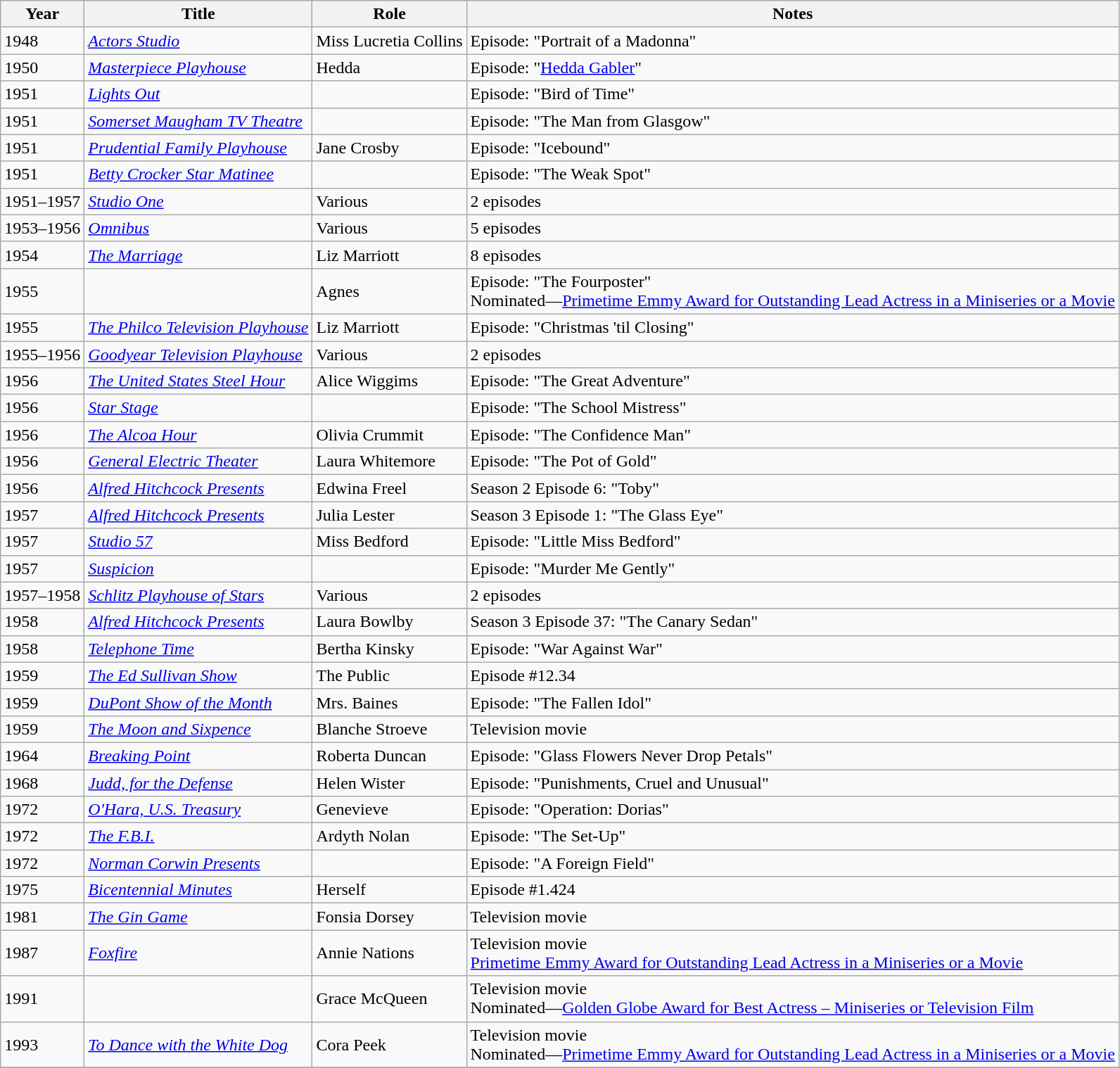<table class="wikitable sortable">
<tr>
<th>Year</th>
<th>Title</th>
<th>Role</th>
<th>Notes</th>
</tr>
<tr>
<td>1948</td>
<td><em><a href='#'>Actors Studio</a></em></td>
<td>Miss Lucretia Collins</td>
<td>Episode: "Portrait of a Madonna"</td>
</tr>
<tr>
<td>1950</td>
<td><em><a href='#'>Masterpiece Playhouse</a></em></td>
<td>Hedda</td>
<td>Episode: "<a href='#'>Hedda Gabler</a>"</td>
</tr>
<tr>
<td>1951</td>
<td><em><a href='#'>Lights Out</a></em></td>
<td></td>
<td>Episode: "Bird of Time"</td>
</tr>
<tr>
<td>1951</td>
<td><em><a href='#'>Somerset Maugham TV Theatre</a></em></td>
<td></td>
<td>Episode: "The Man from Glasgow"</td>
</tr>
<tr>
<td>1951</td>
<td><em><a href='#'>Prudential Family Playhouse</a></em></td>
<td>Jane Crosby</td>
<td>Episode: "Icebound"</td>
</tr>
<tr>
<td>1951</td>
<td><em><a href='#'>Betty Crocker Star Matinee</a></em></td>
<td></td>
<td>Episode: "The Weak Spot"</td>
</tr>
<tr>
<td>1951–1957</td>
<td><em><a href='#'>Studio One</a></em></td>
<td>Various</td>
<td>2 episodes</td>
</tr>
<tr>
<td>1953–1956</td>
<td><em><a href='#'>Omnibus</a></em></td>
<td>Various</td>
<td>5 episodes</td>
</tr>
<tr>
<td>1954</td>
<td><em><a href='#'>The Marriage</a></em></td>
<td>Liz Marriott</td>
<td>8 episodes</td>
</tr>
<tr>
<td>1955</td>
<td><em></em></td>
<td>Agnes</td>
<td>Episode: "The Fourposter"<br>Nominated—<a href='#'>Primetime Emmy Award for Outstanding Lead Actress in a Miniseries or a Movie</a></td>
</tr>
<tr>
<td>1955</td>
<td><em><a href='#'>The Philco Television Playhouse</a></em></td>
<td>Liz Marriott</td>
<td>Episode: "Christmas 'til Closing"</td>
</tr>
<tr>
<td>1955–1956</td>
<td><em><a href='#'>Goodyear Television Playhouse</a></em></td>
<td>Various</td>
<td>2 episodes</td>
</tr>
<tr>
<td>1956</td>
<td><em><a href='#'>The United States Steel Hour</a></em></td>
<td>Alice Wiggims</td>
<td>Episode: "The Great Adventure"</td>
</tr>
<tr>
<td>1956</td>
<td><em><a href='#'>Star Stage</a></em></td>
<td></td>
<td>Episode: "The School Mistress"</td>
</tr>
<tr>
<td>1956</td>
<td><em><a href='#'>The Alcoa Hour</a></em></td>
<td>Olivia Crummit</td>
<td>Episode: "The Confidence Man"</td>
</tr>
<tr>
<td>1956</td>
<td><em><a href='#'>General Electric Theater</a></em></td>
<td>Laura Whitemore</td>
<td>Episode: "The Pot of Gold"</td>
</tr>
<tr>
<td>1956</td>
<td><em><a href='#'>Alfred Hitchcock Presents</a></em></td>
<td>Edwina Freel</td>
<td>Season 2 Episode 6: "Toby"</td>
</tr>
<tr>
<td>1957</td>
<td><em><a href='#'>Alfred Hitchcock Presents</a></em></td>
<td>Julia Lester</td>
<td>Season 3 Episode 1: "The Glass Eye"</td>
</tr>
<tr>
<td>1957</td>
<td><em><a href='#'>Studio 57</a></em></td>
<td>Miss Bedford</td>
<td>Episode: "Little Miss Bedford"</td>
</tr>
<tr>
<td>1957</td>
<td><em><a href='#'>Suspicion</a></em></td>
<td></td>
<td>Episode: "Murder Me Gently"</td>
</tr>
<tr>
<td>1957–1958</td>
<td><em><a href='#'>Schlitz Playhouse of Stars</a></em></td>
<td>Various</td>
<td>2 episodes</td>
</tr>
<tr>
<td>1958</td>
<td><em><a href='#'>Alfred Hitchcock Presents</a></em></td>
<td>Laura Bowlby</td>
<td>Season 3 Episode 37: "The Canary Sedan"</td>
</tr>
<tr>
<td>1958</td>
<td><em><a href='#'>Telephone Time</a></em></td>
<td>Bertha Kinsky</td>
<td>Episode: "War Against War"</td>
</tr>
<tr>
<td>1959</td>
<td><em><a href='#'>The Ed Sullivan Show</a></em></td>
<td>The Public</td>
<td>Episode #12.34</td>
</tr>
<tr>
<td>1959</td>
<td><em><a href='#'>DuPont Show of the Month</a></em></td>
<td>Mrs. Baines</td>
<td>Episode: "The Fallen Idol"</td>
</tr>
<tr>
<td>1959</td>
<td><em><a href='#'>The Moon and Sixpence</a></em></td>
<td>Blanche Stroeve</td>
<td>Television movie</td>
</tr>
<tr>
<td>1964</td>
<td><em><a href='#'>Breaking Point</a></em></td>
<td>Roberta Duncan</td>
<td>Episode: "Glass Flowers Never Drop Petals"</td>
</tr>
<tr>
<td>1968</td>
<td><em><a href='#'>Judd, for the Defense</a></em></td>
<td>Helen Wister</td>
<td>Episode: "Punishments, Cruel and Unusual"</td>
</tr>
<tr>
<td>1972</td>
<td><em><a href='#'>O'Hara, U.S. Treasury</a></em></td>
<td>Genevieve</td>
<td>Episode: "Operation: Dorias"</td>
</tr>
<tr>
<td>1972</td>
<td><em><a href='#'>The F.B.I.</a></em></td>
<td>Ardyth Nolan</td>
<td>Episode: "The Set-Up"</td>
</tr>
<tr>
<td>1972</td>
<td><em><a href='#'>Norman Corwin Presents</a></em></td>
<td></td>
<td>Episode: "A Foreign Field"</td>
</tr>
<tr>
<td>1975</td>
<td><em><a href='#'>Bicentennial Minutes</a></em></td>
<td>Herself</td>
<td>Episode #1.424</td>
</tr>
<tr>
<td>1981</td>
<td><em><a href='#'>The Gin Game</a></em></td>
<td>Fonsia Dorsey</td>
<td>Television movie</td>
</tr>
<tr>
<td>1987</td>
<td><em><a href='#'>Foxfire</a></em></td>
<td>Annie Nations</td>
<td>Television movie<br><a href='#'>Primetime Emmy Award for Outstanding Lead Actress in a Miniseries or a Movie</a></td>
</tr>
<tr>
<td>1991</td>
<td><em></em></td>
<td>Grace McQueen</td>
<td>Television movie<br>Nominated—<a href='#'>Golden Globe Award for Best Actress – Miniseries or Television Film</a></td>
</tr>
<tr>
<td>1993</td>
<td><em><a href='#'>To Dance with the White Dog</a></em></td>
<td>Cora Peek</td>
<td>Television movie<br>Nominated—<a href='#'>Primetime Emmy Award for Outstanding Lead Actress in a Miniseries or a Movie</a></td>
</tr>
<tr>
</tr>
</table>
